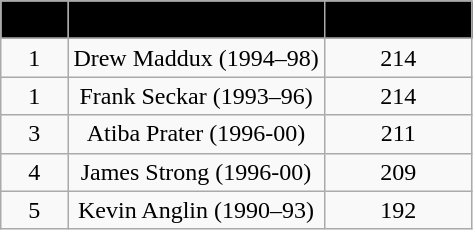<table class="wikitable" style="text-align: center;">
<tr>
<td bgcolor="black"><span><strong>Rank</strong></span></td>
<td bgcolor="black"><span><strong>Player</strong></span></td>
<td bgcolor="black"><span><strong>Career Steals</strong></span></td>
</tr>
<tr align="center">
</tr>
<tr>
<td>1</td>
<td>Drew Maddux (1994–98)</td>
<td>214</td>
</tr>
<tr>
<td>1</td>
<td>Frank Seckar (1993–96)</td>
<td>214</td>
</tr>
<tr>
<td>3</td>
<td>Atiba Prater (1996-00)</td>
<td>211</td>
</tr>
<tr>
<td>4</td>
<td>James Strong (1996-00)</td>
<td>209</td>
</tr>
<tr>
<td>5</td>
<td>Kevin Anglin (1990–93)</td>
<td>192</td>
</tr>
</table>
